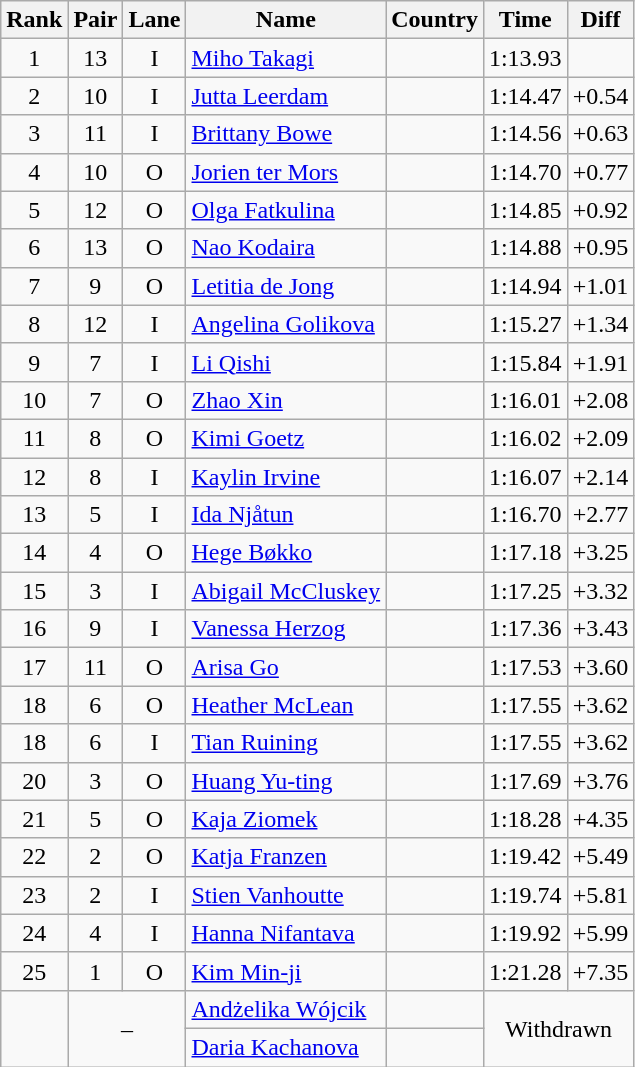<table class="wikitable sortable" style="text-align:center">
<tr>
<th>Rank</th>
<th>Pair</th>
<th>Lane</th>
<th>Name</th>
<th>Country</th>
<th>Time</th>
<th>Diff</th>
</tr>
<tr>
<td>1</td>
<td>13</td>
<td>I</td>
<td align=left><a href='#'>Miho Takagi</a></td>
<td align=left></td>
<td>1:13.93</td>
<td></td>
</tr>
<tr>
<td>2</td>
<td>10</td>
<td>I</td>
<td align=left><a href='#'>Jutta Leerdam</a></td>
<td align=left></td>
<td>1:14.47</td>
<td>+0.54</td>
</tr>
<tr>
<td>3</td>
<td>11</td>
<td>I</td>
<td align=left><a href='#'>Brittany Bowe</a></td>
<td align=left></td>
<td>1:14.56</td>
<td>+0.63</td>
</tr>
<tr>
<td>4</td>
<td>10</td>
<td>O</td>
<td align=left><a href='#'>Jorien ter Mors</a></td>
<td align=left></td>
<td>1:14.70</td>
<td>+0.77</td>
</tr>
<tr>
<td>5</td>
<td>12</td>
<td>O</td>
<td align=left><a href='#'>Olga Fatkulina</a></td>
<td align=left></td>
<td>1:14.85</td>
<td>+0.92</td>
</tr>
<tr>
<td>6</td>
<td>13</td>
<td>O</td>
<td align=left><a href='#'>Nao Kodaira</a></td>
<td align=left></td>
<td>1:14.88</td>
<td>+0.95</td>
</tr>
<tr>
<td>7</td>
<td>9</td>
<td>O</td>
<td align=left><a href='#'>Letitia de Jong</a></td>
<td align=left></td>
<td>1:14.94</td>
<td>+1.01</td>
</tr>
<tr>
<td>8</td>
<td>12</td>
<td>I</td>
<td align=left><a href='#'>Angelina Golikova</a></td>
<td align=left></td>
<td>1:15.27</td>
<td>+1.34</td>
</tr>
<tr>
<td>9</td>
<td>7</td>
<td>I</td>
<td align=left><a href='#'>Li Qishi</a></td>
<td align=left></td>
<td>1:15.84</td>
<td>+1.91</td>
</tr>
<tr>
<td>10</td>
<td>7</td>
<td>O</td>
<td align=left><a href='#'>Zhao Xin</a></td>
<td align=left></td>
<td>1:16.01</td>
<td>+2.08</td>
</tr>
<tr>
<td>11</td>
<td>8</td>
<td>O</td>
<td align=left><a href='#'>Kimi Goetz</a></td>
<td align=left></td>
<td>1:16.02</td>
<td>+2.09</td>
</tr>
<tr>
<td>12</td>
<td>8</td>
<td>I</td>
<td align=left><a href='#'>Kaylin Irvine</a></td>
<td align=left></td>
<td>1:16.07</td>
<td>+2.14</td>
</tr>
<tr>
<td>13</td>
<td>5</td>
<td>I</td>
<td align=left><a href='#'>Ida Njåtun</a></td>
<td align=left></td>
<td>1:16.70</td>
<td>+2.77</td>
</tr>
<tr>
<td>14</td>
<td>4</td>
<td>O</td>
<td align=left><a href='#'>Hege Bøkko</a></td>
<td align=left></td>
<td>1:17.18</td>
<td>+3.25</td>
</tr>
<tr>
<td>15</td>
<td>3</td>
<td>I</td>
<td align=left><a href='#'>Abigail McCluskey</a></td>
<td align=left></td>
<td>1:17.25</td>
<td>+3.32</td>
</tr>
<tr>
<td>16</td>
<td>9</td>
<td>I</td>
<td align=left><a href='#'>Vanessa Herzog</a></td>
<td align=left></td>
<td>1:17.36</td>
<td>+3.43</td>
</tr>
<tr>
<td>17</td>
<td>11</td>
<td>O</td>
<td align=left><a href='#'>Arisa Go</a></td>
<td align=left></td>
<td>1:17.53</td>
<td>+3.60</td>
</tr>
<tr>
<td>18</td>
<td>6</td>
<td>O</td>
<td align=left><a href='#'>Heather McLean</a></td>
<td align=left></td>
<td>1:17.55</td>
<td>+3.62</td>
</tr>
<tr>
<td>18</td>
<td>6</td>
<td>I</td>
<td align=left><a href='#'>Tian Ruining</a></td>
<td align=left></td>
<td>1:17.55</td>
<td>+3.62</td>
</tr>
<tr>
<td>20</td>
<td>3</td>
<td>O</td>
<td align=left><a href='#'>Huang Yu-ting</a></td>
<td align=left></td>
<td>1:17.69</td>
<td>+3.76</td>
</tr>
<tr>
<td>21</td>
<td>5</td>
<td>O</td>
<td align=left><a href='#'>Kaja Ziomek</a></td>
<td align=left></td>
<td>1:18.28</td>
<td>+4.35</td>
</tr>
<tr>
<td>22</td>
<td>2</td>
<td>O</td>
<td align=left><a href='#'>Katja Franzen</a></td>
<td align=left></td>
<td>1:19.42</td>
<td>+5.49</td>
</tr>
<tr>
<td>23</td>
<td>2</td>
<td>I</td>
<td align=left><a href='#'>Stien Vanhoutte</a></td>
<td align=left></td>
<td>1:19.74</td>
<td>+5.81</td>
</tr>
<tr>
<td>24</td>
<td>4</td>
<td>I</td>
<td align=left><a href='#'>Hanna Nifantava</a></td>
<td align=left></td>
<td>1:19.92</td>
<td>+5.99</td>
</tr>
<tr>
<td>25</td>
<td>1</td>
<td>O</td>
<td align=left><a href='#'>Kim Min-ji</a></td>
<td align=left></td>
<td>1:21.28</td>
<td>+7.35</td>
</tr>
<tr>
<td rowspan=2></td>
<td rowspan=2 colspan=2>–</td>
<td align=left><a href='#'>Andżelika Wójcik</a></td>
<td align=left></td>
<td rowspan=2 colspan=2>Withdrawn</td>
</tr>
<tr>
<td align=left><a href='#'>Daria Kachanova</a></td>
<td align=left></td>
</tr>
</table>
